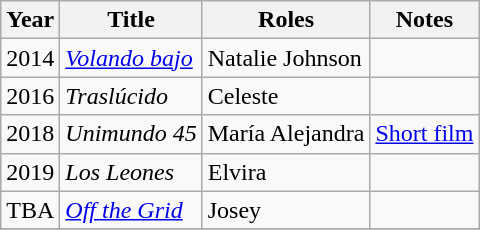<table class="wikitable sortable">
<tr>
<th>Year</th>
<th>Title</th>
<th>Roles</th>
<th>Notes</th>
</tr>
<tr>
<td>2014</td>
<td><em><a href='#'>Volando bajo</a></em></td>
<td>Natalie Johnson</td>
<td></td>
</tr>
<tr>
<td>2016</td>
<td><em>Traslúcido</em></td>
<td>Celeste</td>
<td></td>
</tr>
<tr>
<td>2018</td>
<td><em>Unimundo 45</em></td>
<td>María Alejandra</td>
<td><a href='#'>Short film</a></td>
</tr>
<tr>
<td>2019</td>
<td><em>Los Leones</em></td>
<td>Elvira</td>
<td></td>
</tr>
<tr>
<td>TBA</td>
<td><em><a href='#'>Off the Grid</a></em></td>
<td>Josey</td>
<td></td>
</tr>
<tr>
</tr>
</table>
